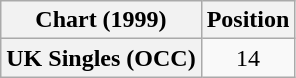<table class="wikitable plainrowheaders" style="text-align:center">
<tr>
<th>Chart (1999)</th>
<th>Position</th>
</tr>
<tr>
<th scope="row">UK Singles (OCC)</th>
<td>14</td>
</tr>
</table>
